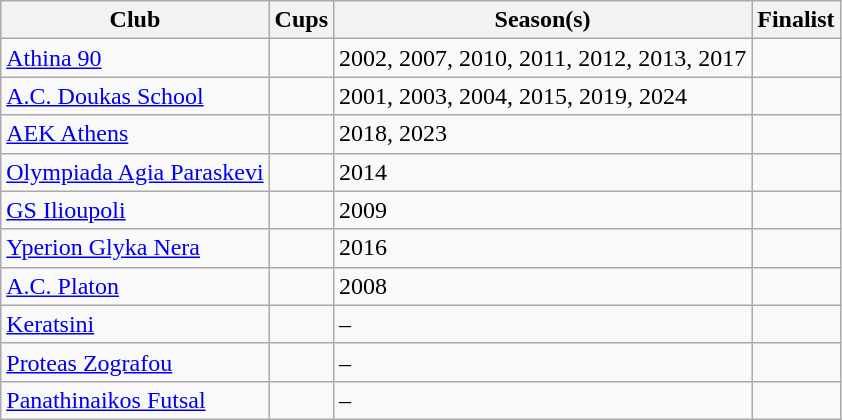<table class="wikitable">
<tr>
<th>Club</th>
<th>Cups</th>
<th>Season(s)</th>
<th>Finalist</th>
</tr>
<tr>
<td><a href='#'>Athina 90</a></td>
<td></td>
<td>2002, 2007, 2010, 2011, 2012, 2013, 2017</td>
<td></td>
</tr>
<tr>
<td><a href='#'>A.C. Doukas School</a></td>
<td></td>
<td>2001, 2003, 2004, 2015, 2019, 2024</td>
<td></td>
</tr>
<tr>
<td><a href='#'>AEK Athens</a></td>
<td></td>
<td>2018, 2023</td>
<td></td>
</tr>
<tr>
<td><a href='#'>Olympiada Agia Paraskevi</a></td>
<td></td>
<td>2014</td>
<td></td>
</tr>
<tr>
<td><a href='#'>GS Ilioupoli</a></td>
<td></td>
<td>2009</td>
<td></td>
</tr>
<tr>
<td><a href='#'>Yperion Glyka Nera</a></td>
<td></td>
<td>2016</td>
<td></td>
</tr>
<tr>
<td><a href='#'>A.C. Platon</a></td>
<td></td>
<td>2008</td>
<td></td>
</tr>
<tr>
<td><a href='#'>Keratsini</a></td>
<td></td>
<td>–</td>
<td></td>
</tr>
<tr>
<td><a href='#'>Proteas Zografou</a></td>
<td></td>
<td>–</td>
<td></td>
</tr>
<tr>
<td><a href='#'>Panathinaikos Futsal</a></td>
<td></td>
<td>–</td>
<td></td>
</tr>
</table>
